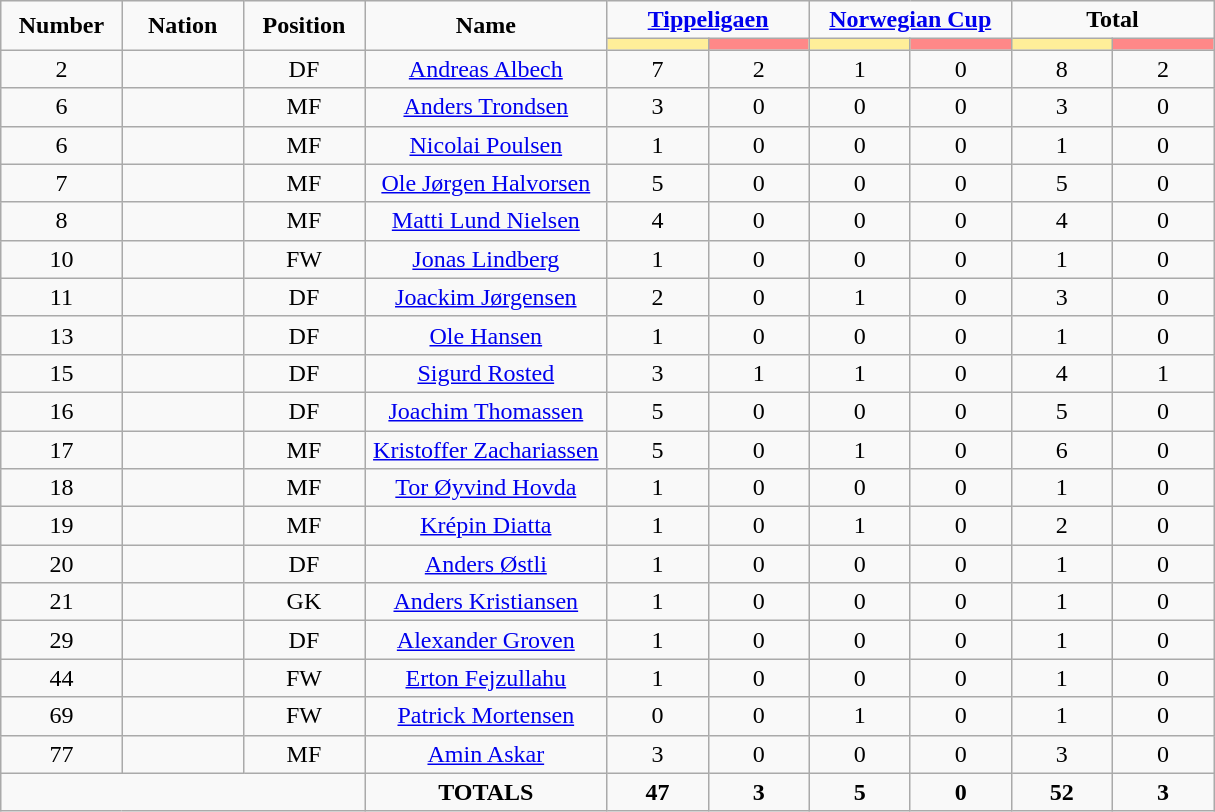<table class="wikitable" style="font-size: 100%; text-align: center;">
<tr>
<td rowspan="2" width="10%" align="center"><strong>Number</strong></td>
<td rowspan="2" width="10%" align="center"><strong>Nation</strong></td>
<td rowspan="2" width="10%" align="center"><strong>Position</strong></td>
<td rowspan="2" width="20%" align="center"><strong>Name</strong></td>
<td colspan="2" align="center"><strong><a href='#'>Tippeligaen</a></strong></td>
<td colspan="2" align="center"><strong><a href='#'>Norwegian Cup</a></strong></td>
<td colspan="2" align="center"><strong>Total</strong></td>
</tr>
<tr>
<th width=60 style="background: #FFEE99"></th>
<th width=60 style="background: #FF8888"></th>
<th width=60 style="background: #FFEE99"></th>
<th width=60 style="background: #FF8888"></th>
<th width=60 style="background: #FFEE99"></th>
<th width=60 style="background: #FF8888"></th>
</tr>
<tr>
<td>2</td>
<td></td>
<td>DF</td>
<td><a href='#'>Andreas Albech</a></td>
<td>7</td>
<td>2</td>
<td>1</td>
<td>0</td>
<td>8</td>
<td>2</td>
</tr>
<tr>
<td>6</td>
<td></td>
<td>MF</td>
<td><a href='#'>Anders Trondsen</a></td>
<td>3</td>
<td>0</td>
<td>0</td>
<td>0</td>
<td>3</td>
<td>0</td>
</tr>
<tr>
<td>6</td>
<td></td>
<td>MF</td>
<td><a href='#'>Nicolai Poulsen</a></td>
<td>1</td>
<td>0</td>
<td>0</td>
<td>0</td>
<td>1</td>
<td>0</td>
</tr>
<tr>
<td>7</td>
<td></td>
<td>MF</td>
<td><a href='#'>Ole Jørgen Halvorsen</a></td>
<td>5</td>
<td>0</td>
<td>0</td>
<td>0</td>
<td>5</td>
<td>0</td>
</tr>
<tr>
<td>8</td>
<td></td>
<td>MF</td>
<td><a href='#'>Matti Lund Nielsen</a></td>
<td>4</td>
<td>0</td>
<td>0</td>
<td>0</td>
<td>4</td>
<td>0</td>
</tr>
<tr>
<td>10</td>
<td></td>
<td>FW</td>
<td><a href='#'>Jonas Lindberg</a></td>
<td>1</td>
<td>0</td>
<td>0</td>
<td>0</td>
<td>1</td>
<td>0</td>
</tr>
<tr>
<td>11</td>
<td></td>
<td>DF</td>
<td><a href='#'>Joackim Jørgensen</a></td>
<td>2</td>
<td>0</td>
<td>1</td>
<td>0</td>
<td>3</td>
<td>0</td>
</tr>
<tr>
<td>13</td>
<td></td>
<td>DF</td>
<td><a href='#'>Ole Hansen</a></td>
<td>1</td>
<td>0</td>
<td>0</td>
<td>0</td>
<td>1</td>
<td>0</td>
</tr>
<tr>
<td>15</td>
<td></td>
<td>DF</td>
<td><a href='#'>Sigurd Rosted</a></td>
<td>3</td>
<td>1</td>
<td>1</td>
<td>0</td>
<td>4</td>
<td>1</td>
</tr>
<tr>
<td>16</td>
<td></td>
<td>DF</td>
<td><a href='#'>Joachim Thomassen</a></td>
<td>5</td>
<td>0</td>
<td>0</td>
<td>0</td>
<td>5</td>
<td>0</td>
</tr>
<tr>
<td>17</td>
<td></td>
<td>MF</td>
<td><a href='#'>Kristoffer Zachariassen</a></td>
<td>5</td>
<td>0</td>
<td>1</td>
<td>0</td>
<td>6</td>
<td>0</td>
</tr>
<tr>
<td>18</td>
<td></td>
<td>MF</td>
<td><a href='#'>Tor Øyvind Hovda</a></td>
<td>1</td>
<td>0</td>
<td>0</td>
<td>0</td>
<td>1</td>
<td>0</td>
</tr>
<tr>
<td>19</td>
<td></td>
<td>MF</td>
<td><a href='#'>Krépin Diatta</a></td>
<td>1</td>
<td>0</td>
<td>1</td>
<td>0</td>
<td>2</td>
<td>0</td>
</tr>
<tr>
<td>20</td>
<td></td>
<td>DF</td>
<td><a href='#'>Anders Østli</a></td>
<td>1</td>
<td>0</td>
<td>0</td>
<td>0</td>
<td>1</td>
<td>0</td>
</tr>
<tr>
<td>21</td>
<td></td>
<td>GK</td>
<td><a href='#'>Anders Kristiansen</a></td>
<td>1</td>
<td>0</td>
<td>0</td>
<td>0</td>
<td>1</td>
<td>0</td>
</tr>
<tr>
<td>29</td>
<td></td>
<td>DF</td>
<td><a href='#'>Alexander Groven</a></td>
<td>1</td>
<td>0</td>
<td>0</td>
<td>0</td>
<td>1</td>
<td>0</td>
</tr>
<tr>
<td>44</td>
<td></td>
<td>FW</td>
<td><a href='#'>Erton Fejzullahu</a></td>
<td>1</td>
<td>0</td>
<td>0</td>
<td>0</td>
<td>1</td>
<td>0</td>
</tr>
<tr>
<td>69</td>
<td></td>
<td>FW</td>
<td><a href='#'>Patrick Mortensen</a></td>
<td>0</td>
<td>0</td>
<td>1</td>
<td>0</td>
<td>1</td>
<td>0</td>
</tr>
<tr>
<td>77</td>
<td></td>
<td>MF</td>
<td><a href='#'>Amin Askar</a></td>
<td>3</td>
<td>0</td>
<td>0</td>
<td>0</td>
<td>3</td>
<td>0</td>
</tr>
<tr>
<td colspan="3"></td>
<td><strong>TOTALS</strong></td>
<td><strong>47</strong></td>
<td><strong>3</strong></td>
<td><strong>5</strong></td>
<td><strong>0</strong></td>
<td><strong>52</strong></td>
<td><strong>3</strong></td>
</tr>
</table>
